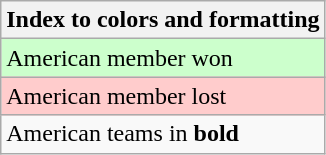<table class="wikitable">
<tr>
<th>Index to colors and formatting</th>
</tr>
<tr style="background:#cfc;">
<td>American member won</td>
</tr>
<tr style="background:#fcc;">
<td>American member lost</td>
</tr>
<tr>
<td>American teams in <strong>bold</strong></td>
</tr>
</table>
